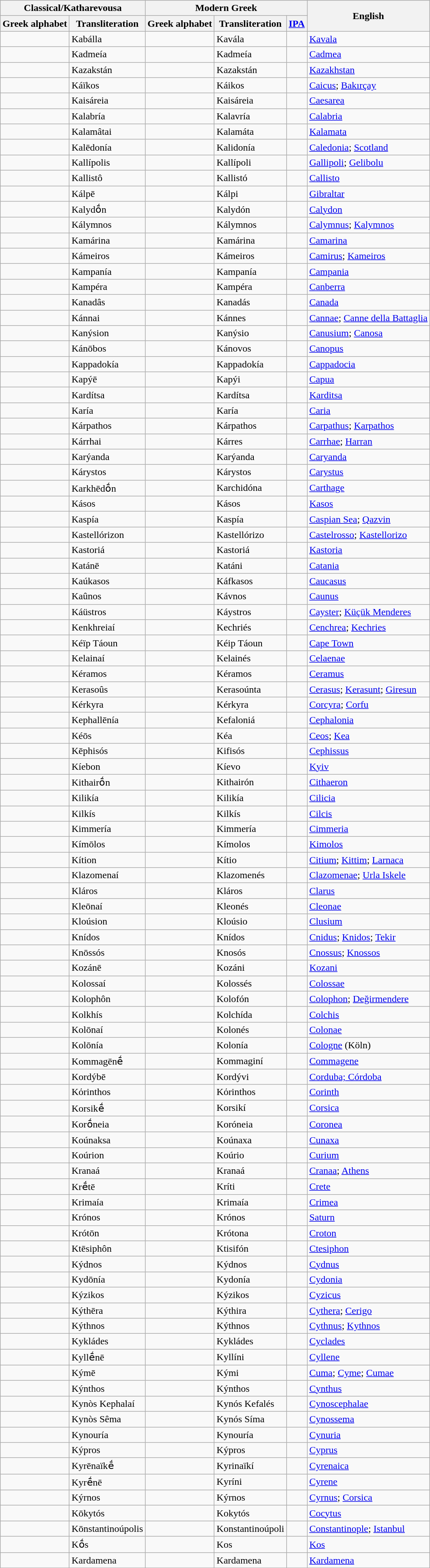<table class="wikitable">
<tr>
<th colspan="2">Classical/Katharevousa</th>
<th colspan="3">Modern Greek</th>
<th rowspan="2">English</th>
</tr>
<tr>
<th>Greek alphabet</th>
<th>Transliteration</th>
<th>Greek alphabet</th>
<th>Transliteration</th>
<th><a href='#'>IPA</a></th>
</tr>
<tr>
<td></td>
<td>Kabálla</td>
<td></td>
<td>Kavála</td>
<td></td>
<td><a href='#'>Kavala</a></td>
</tr>
<tr>
<td></td>
<td>Kadmeía</td>
<td></td>
<td>Kadmeía</td>
<td></td>
<td><a href='#'>Cadmea</a></td>
</tr>
<tr>
<td></td>
<td>Kazakstán</td>
<td></td>
<td>Kazakstán</td>
<td></td>
<td><a href='#'>Kazakhstan</a></td>
</tr>
<tr>
<td></td>
<td>Káïkos</td>
<td></td>
<td>Káikos</td>
<td></td>
<td><a href='#'>Caicus</a>; <a href='#'>Bakırçay</a></td>
</tr>
<tr>
<td></td>
<td>Kaisáreia</td>
<td></td>
<td>Kaisáreia</td>
<td></td>
<td><a href='#'>Caesarea</a></td>
</tr>
<tr>
<td></td>
<td>Kalabría</td>
<td></td>
<td>Kalavría</td>
<td></td>
<td><a href='#'>Calabria</a></td>
</tr>
<tr>
<td></td>
<td>Kalamâtai</td>
<td></td>
<td>Kalamáta</td>
<td></td>
<td><a href='#'>Kalamata</a></td>
</tr>
<tr>
<td></td>
<td>Kalēdonía</td>
<td></td>
<td>Kalidonía</td>
<td></td>
<td><a href='#'>Caledonia</a>; <a href='#'>Scotland</a></td>
</tr>
<tr>
<td></td>
<td>Kallípolis</td>
<td></td>
<td>Kallípoli</td>
<td></td>
<td><a href='#'>Gallipoli</a>; <a href='#'>Gelibolu</a></td>
</tr>
<tr>
<td></td>
<td>Kallistô</td>
<td></td>
<td>Kallistó</td>
<td></td>
<td><a href='#'>Callisto</a></td>
</tr>
<tr>
<td></td>
<td>Kálpē</td>
<td></td>
<td>Kálpi</td>
<td></td>
<td><a href='#'>Gibraltar</a></td>
</tr>
<tr>
<td></td>
<td>Kalydṓn</td>
<td></td>
<td>Kalydón</td>
<td></td>
<td><a href='#'>Calydon</a></td>
</tr>
<tr>
<td></td>
<td>Kálymnos</td>
<td></td>
<td>Kálymnos</td>
<td></td>
<td><a href='#'>Calymnus</a>; <a href='#'>Kalymnos</a></td>
</tr>
<tr>
<td></td>
<td>Kamárina</td>
<td></td>
<td>Kamárina</td>
<td></td>
<td><a href='#'>Camarina</a></td>
</tr>
<tr>
<td></td>
<td>Kámeiros</td>
<td></td>
<td>Kámeiros</td>
<td></td>
<td><a href='#'>Camirus</a>; <a href='#'>Kameiros</a></td>
</tr>
<tr>
<td></td>
<td>Kampanía</td>
<td></td>
<td>Kampanía</td>
<td></td>
<td><a href='#'>Campania</a></td>
</tr>
<tr>
<td></td>
<td>Kampéra</td>
<td></td>
<td>Kampéra</td>
<td></td>
<td><a href='#'>Canberra</a></td>
</tr>
<tr>
<td></td>
<td>Kanadâs</td>
<td></td>
<td>Kanadás</td>
<td></td>
<td><a href='#'>Canada</a></td>
</tr>
<tr>
<td></td>
<td>Kánnai</td>
<td></td>
<td>Kánnes</td>
<td></td>
<td><a href='#'>Cannae</a>; <a href='#'>Canne della Battaglia</a></td>
</tr>
<tr>
<td></td>
<td>Kanýsion</td>
<td></td>
<td>Kanýsio</td>
<td></td>
<td><a href='#'>Canusium</a>; <a href='#'>Canosa</a></td>
</tr>
<tr>
<td></td>
<td>Kánōbos</td>
<td></td>
<td>Kánovos</td>
<td></td>
<td><a href='#'>Canopus</a></td>
</tr>
<tr>
<td></td>
<td>Kappadokía</td>
<td></td>
<td>Kappadokía</td>
<td></td>
<td><a href='#'>Cappadocia</a></td>
</tr>
<tr>
<td></td>
<td>Kapýē</td>
<td></td>
<td>Kapýi</td>
<td></td>
<td><a href='#'>Capua</a></td>
</tr>
<tr>
<td></td>
<td>Kardítsa</td>
<td></td>
<td>Kardítsa</td>
<td></td>
<td><a href='#'>Karditsa</a></td>
</tr>
<tr>
<td></td>
<td>Karía</td>
<td></td>
<td>Karía</td>
<td></td>
<td><a href='#'>Caria</a></td>
</tr>
<tr>
<td></td>
<td>Kárpathos</td>
<td></td>
<td>Kárpathos</td>
<td></td>
<td><a href='#'>Carpathus</a>; <a href='#'>Karpathos</a></td>
</tr>
<tr>
<td></td>
<td>Kárrhai</td>
<td></td>
<td>Kárres</td>
<td></td>
<td><a href='#'>Carrhae</a>; <a href='#'>Harran</a></td>
</tr>
<tr>
<td></td>
<td>Karýanda</td>
<td></td>
<td>Karýanda</td>
<td></td>
<td><a href='#'>Caryanda</a></td>
</tr>
<tr>
<td></td>
<td>Kárystos</td>
<td></td>
<td>Kárystos</td>
<td></td>
<td><a href='#'>Carystus</a></td>
</tr>
<tr>
<td></td>
<td>Karkhēdṓn</td>
<td></td>
<td>Karchidóna</td>
<td></td>
<td><a href='#'>Carthage</a></td>
</tr>
<tr>
<td></td>
<td>Kásos</td>
<td></td>
<td>Kásos</td>
<td></td>
<td><a href='#'>Kasos</a></td>
</tr>
<tr>
<td></td>
<td>Kaspía</td>
<td></td>
<td>Kaspía</td>
<td></td>
<td><a href='#'>Caspian Sea</a>; <a href='#'>Qazvin</a></td>
</tr>
<tr>
<td></td>
<td>Kastellórizon</td>
<td></td>
<td>Kastellórizo</td>
<td></td>
<td><a href='#'>Castelrosso</a>; <a href='#'>Kastellorizo</a></td>
</tr>
<tr>
<td></td>
<td>Kastoriá</td>
<td></td>
<td>Kastoriá</td>
<td></td>
<td><a href='#'>Kastoria</a></td>
</tr>
<tr>
<td></td>
<td>Katánē</td>
<td></td>
<td>Katáni</td>
<td></td>
<td><a href='#'>Catania</a></td>
</tr>
<tr>
<td></td>
<td>Kaúkasos</td>
<td></td>
<td>Káfkasos</td>
<td></td>
<td><a href='#'>Caucasus</a></td>
</tr>
<tr>
<td></td>
<td>Kaûnos</td>
<td></td>
<td>Kávnos</td>
<td></td>
<td><a href='#'>Caunus</a></td>
</tr>
<tr>
<td></td>
<td>Káüstros</td>
<td></td>
<td>Káystros</td>
<td></td>
<td><a href='#'>Cayster</a>; <a href='#'>Küçük Menderes</a></td>
</tr>
<tr>
<td></td>
<td>Kenkhreiaí</td>
<td></td>
<td>Kechriés</td>
<td></td>
<td><a href='#'>Cenchrea</a>; <a href='#'>Kechries</a></td>
</tr>
<tr>
<td></td>
<td>Kéïp Táoun</td>
<td></td>
<td>Kéip Táoun</td>
<td></td>
<td><a href='#'>Cape Town</a></td>
</tr>
<tr>
<td></td>
<td>Kelainaí</td>
<td></td>
<td>Kelainés</td>
<td></td>
<td><a href='#'>Celaenae</a></td>
</tr>
<tr>
<td></td>
<td>Kéramos</td>
<td></td>
<td>Kéramos</td>
<td></td>
<td><a href='#'>Ceramus</a></td>
</tr>
<tr>
<td></td>
<td>Kerasoûs</td>
<td></td>
<td>Kerasoúnta</td>
<td></td>
<td><a href='#'>Cerasus</a>; <a href='#'>Kerasunt</a>; <a href='#'>Giresun</a></td>
</tr>
<tr>
<td></td>
<td>Kérkyra</td>
<td></td>
<td>Kérkyra</td>
<td></td>
<td><a href='#'>Corcyra</a>; <a href='#'>Corfu</a></td>
</tr>
<tr>
<td></td>
<td>Kephallēnía</td>
<td></td>
<td>Kefaloniá</td>
<td></td>
<td><a href='#'>Cephalonia</a></td>
</tr>
<tr>
<td></td>
<td>Kéōs</td>
<td></td>
<td>Kéa</td>
<td></td>
<td><a href='#'>Ceos</a>; <a href='#'>Kea</a></td>
</tr>
<tr>
<td></td>
<td>Kēphisós</td>
<td></td>
<td>Kifisós</td>
<td></td>
<td><a href='#'>Cephissus</a></td>
</tr>
<tr>
<td></td>
<td>Kíebon</td>
<td></td>
<td>Kíevo</td>
<td></td>
<td><a href='#'>Kyiv</a></td>
</tr>
<tr>
<td></td>
<td>Kithairṓn</td>
<td></td>
<td>Kithairón</td>
<td></td>
<td><a href='#'>Cithaeron</a></td>
</tr>
<tr>
<td></td>
<td>Kilikía</td>
<td></td>
<td>Kilikía</td>
<td></td>
<td><a href='#'>Cilicia</a></td>
</tr>
<tr>
<td></td>
<td>Kilkís</td>
<td></td>
<td>Kilkís</td>
<td></td>
<td><a href='#'>Cilcis</a></td>
</tr>
<tr>
<td></td>
<td>Kimmería</td>
<td></td>
<td>Kimmería</td>
<td></td>
<td><a href='#'>Cimmeria</a></td>
</tr>
<tr>
<td></td>
<td>Kímōlos</td>
<td></td>
<td>Kímolos</td>
<td></td>
<td><a href='#'>Kimolos</a></td>
</tr>
<tr>
<td></td>
<td>Kítion</td>
<td></td>
<td>Kítio</td>
<td></td>
<td><a href='#'>Citium</a>; <a href='#'>Kittim</a>; <a href='#'>Larnaca</a></td>
</tr>
<tr>
<td></td>
<td>Klazomenaí</td>
<td></td>
<td>Klazomenés</td>
<td></td>
<td><a href='#'>Clazomenae</a>; <a href='#'>Urla Iskele</a></td>
</tr>
<tr>
<td></td>
<td>Kláros</td>
<td></td>
<td>Kláros</td>
<td></td>
<td><a href='#'>Clarus</a></td>
</tr>
<tr>
<td></td>
<td>Kleōnaí</td>
<td></td>
<td>Kleonés</td>
<td></td>
<td><a href='#'>Cleonae</a></td>
</tr>
<tr>
<td></td>
<td>Kloúsion</td>
<td></td>
<td>Kloúsio</td>
<td></td>
<td><a href='#'>Clusium</a></td>
</tr>
<tr>
<td></td>
<td>Knídos</td>
<td></td>
<td>Knídos</td>
<td></td>
<td><a href='#'>Cnidus</a>; <a href='#'>Knidos</a>; <a href='#'>Tekir</a></td>
</tr>
<tr>
<td></td>
<td>Knōssós</td>
<td></td>
<td>Knosós</td>
<td></td>
<td><a href='#'>Cnossus</a>; <a href='#'>Knossos</a></td>
</tr>
<tr>
<td></td>
<td>Kozánē</td>
<td></td>
<td>Kozáni</td>
<td></td>
<td><a href='#'>Kozani</a></td>
</tr>
<tr>
<td></td>
<td>Kolossaí</td>
<td></td>
<td>Kolossés</td>
<td></td>
<td><a href='#'>Colossae</a></td>
</tr>
<tr>
<td></td>
<td>Kolophôn</td>
<td></td>
<td>Kolofón</td>
<td></td>
<td><a href='#'>Colophon</a>; <a href='#'>Değirmendere</a></td>
</tr>
<tr>
<td></td>
<td>Kolkhís</td>
<td></td>
<td>Kolchída</td>
<td></td>
<td><a href='#'>Colchis</a></td>
</tr>
<tr>
<td></td>
<td>Kolōnaí</td>
<td></td>
<td>Kolonés</td>
<td></td>
<td><a href='#'>Colonae</a></td>
</tr>
<tr>
<td></td>
<td>Kolōnía</td>
<td></td>
<td>Kolonía</td>
<td></td>
<td><a href='#'>Cologne</a> (Köln)</td>
</tr>
<tr>
<td></td>
<td>Kommagēnḗ</td>
<td></td>
<td>Kommaginí</td>
<td></td>
<td><a href='#'>Commagene</a></td>
</tr>
<tr>
<td></td>
<td>Kordýbē</td>
<td></td>
<td>Kordývi</td>
<td></td>
<td><a href='#'>Corduba; Córdoba</a></td>
</tr>
<tr>
<td></td>
<td>Kόrinthos</td>
<td></td>
<td>Kόrinthos</td>
<td></td>
<td><a href='#'>Corinth</a></td>
</tr>
<tr>
<td></td>
<td>Korsikḗ</td>
<td></td>
<td>Korsikí</td>
<td></td>
<td><a href='#'>Corsica</a></td>
</tr>
<tr>
<td></td>
<td>Korṓneia</td>
<td></td>
<td>Koróneia</td>
<td></td>
<td><a href='#'>Coronea</a></td>
</tr>
<tr>
<td></td>
<td>Koúnaksa</td>
<td></td>
<td>Koúnaxa</td>
<td></td>
<td><a href='#'>Cunaxa</a></td>
</tr>
<tr>
<td></td>
<td>Koúrion</td>
<td></td>
<td>Koúrio</td>
<td></td>
<td><a href='#'>Curium</a></td>
</tr>
<tr>
<td></td>
<td>Kranaá</td>
<td></td>
<td>Kranaá</td>
<td></td>
<td><a href='#'>Cranaa</a>; <a href='#'>Athens</a></td>
</tr>
<tr>
<td></td>
<td>Krḗtē</td>
<td></td>
<td>Kríti</td>
<td></td>
<td><a href='#'>Crete</a></td>
</tr>
<tr>
<td></td>
<td>Krimaía</td>
<td></td>
<td>Krimaía</td>
<td></td>
<td><a href='#'>Crimea</a></td>
</tr>
<tr>
<td></td>
<td>Krónos</td>
<td></td>
<td>Krónos</td>
<td></td>
<td><a href='#'>Saturn</a></td>
</tr>
<tr>
<td></td>
<td>Krótōn</td>
<td></td>
<td>Krótona</td>
<td></td>
<td><a href='#'>Croton</a></td>
</tr>
<tr>
<td></td>
<td>Ktēsiphôn</td>
<td></td>
<td>Ktisifón</td>
<td></td>
<td><a href='#'>Ctesiphon</a></td>
</tr>
<tr>
<td></td>
<td>Kýdnos</td>
<td></td>
<td>Kýdnos</td>
<td></td>
<td><a href='#'>Cydnus</a></td>
</tr>
<tr>
<td></td>
<td>Kydōnía</td>
<td></td>
<td>Kydonía</td>
<td></td>
<td><a href='#'>Cydonia</a></td>
</tr>
<tr>
<td></td>
<td>Kýzikos</td>
<td></td>
<td>Kýzikos</td>
<td></td>
<td><a href='#'>Cyzicus</a></td>
</tr>
<tr>
<td></td>
<td>Kýthēra</td>
<td></td>
<td>Kýthira</td>
<td></td>
<td><a href='#'>Cythera</a>; <a href='#'>Cerigo</a></td>
</tr>
<tr>
<td></td>
<td>Kýthnos</td>
<td></td>
<td>Kýthnos</td>
<td></td>
<td><a href='#'>Cythnus</a>; <a href='#'>Kythnos</a></td>
</tr>
<tr>
<td></td>
<td>Kykládes</td>
<td></td>
<td>Kykládes</td>
<td></td>
<td><a href='#'>Cyclades</a></td>
</tr>
<tr>
<td></td>
<td>Kyllḗnē</td>
<td></td>
<td>Kyllíni</td>
<td></td>
<td><a href='#'>Cyllene</a></td>
</tr>
<tr>
<td></td>
<td>Kýmē</td>
<td></td>
<td>Kými</td>
<td></td>
<td><a href='#'>Cuma</a>; <a href='#'>Cyme</a>; <a href='#'>Cumae</a></td>
</tr>
<tr>
<td></td>
<td>Kýnthos</td>
<td></td>
<td>Kýnthos</td>
<td></td>
<td><a href='#'>Cynthus</a></td>
</tr>
<tr>
<td></td>
<td>Kynòs Kephalaí</td>
<td></td>
<td>Kynós Kefalés</td>
<td></td>
<td><a href='#'>Cynoscephalae</a></td>
</tr>
<tr>
<td></td>
<td>Kynòs Sêma</td>
<td></td>
<td>Kynós Síma</td>
<td></td>
<td><a href='#'>Cynossema</a></td>
</tr>
<tr>
<td></td>
<td>Kynouría</td>
<td></td>
<td>Kynouría</td>
<td></td>
<td><a href='#'>Cynuria</a></td>
</tr>
<tr>
<td></td>
<td>Kýpros</td>
<td></td>
<td>Kýpros</td>
<td></td>
<td><a href='#'>Cyprus</a></td>
</tr>
<tr>
<td></td>
<td>Kyrēnaïkḗ</td>
<td></td>
<td>Kyrinaïkí</td>
<td></td>
<td><a href='#'>Cyrenaica</a></td>
</tr>
<tr>
<td></td>
<td>Kyrḗnē</td>
<td></td>
<td>Kyríni</td>
<td></td>
<td><a href='#'>Cyrene</a></td>
</tr>
<tr>
<td></td>
<td>Kýrnos</td>
<td></td>
<td>Kýrnos</td>
<td></td>
<td><a href='#'>Cyrnus</a>; <a href='#'>Corsica</a></td>
</tr>
<tr>
<td></td>
<td>Kōkytós</td>
<td></td>
<td>Kokytós</td>
<td></td>
<td><a href='#'>Cocytus</a></td>
</tr>
<tr>
<td></td>
<td>Kōnstantinoúpolis</td>
<td></td>
<td>Konstantinoúpoli</td>
<td></td>
<td><a href='#'>Constantinople</a>; <a href='#'>Istanbul</a></td>
</tr>
<tr>
<td></td>
<td>Kṓs</td>
<td></td>
<td>Kos</td>
<td></td>
<td><a href='#'>Kos</a></td>
</tr>
<tr>
<td></td>
<td>Kardamena</td>
<td></td>
<td>Kardamena</td>
<td></td>
<td><a href='#'>Kardamena</a></td>
</tr>
</table>
